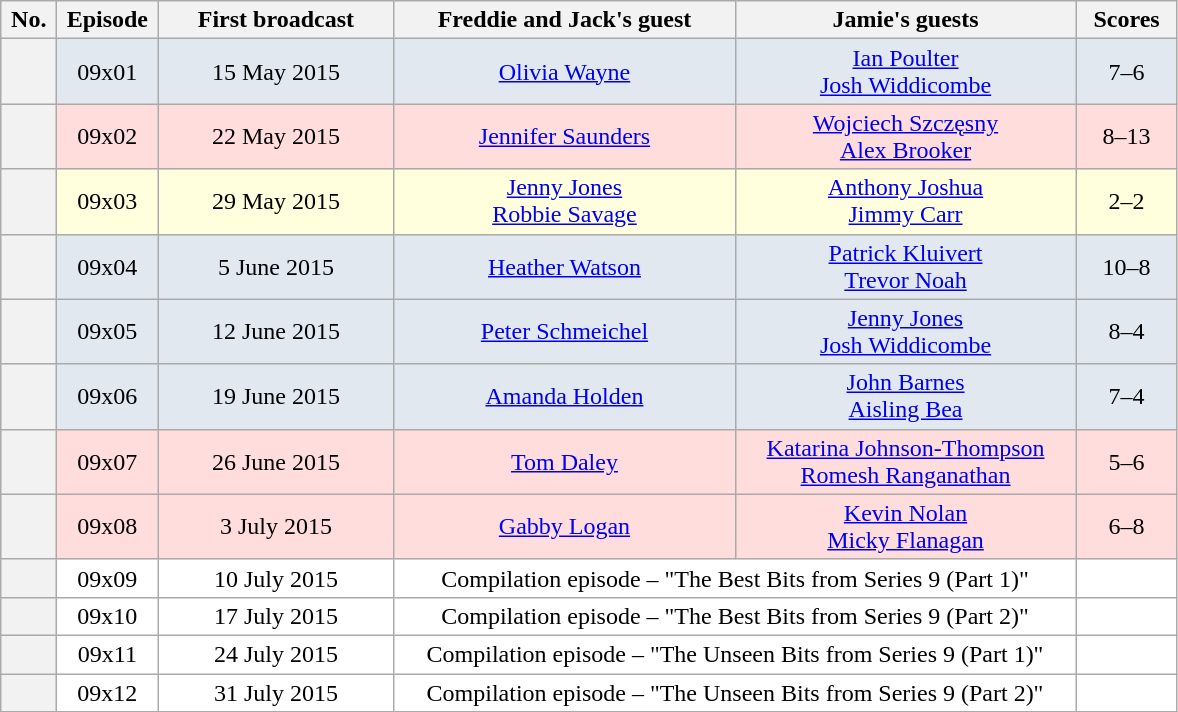<table class="wikitable plainrowheaders"  style="text-align:center;">
<tr>
<th scope"col" style="width:30px;">No.</th>
<th scope"col" style="width:60px;">Episode</th>
<th scope"col" style="width:150px;">First broadcast</th>
<th scope"col" style="width:220px;">Freddie and Jack's guest</th>
<th scope"col" style="width:220px;">Jamie's guests</th>
<th scope"col" style="width:60px;">Scores</th>
</tr>
<tr style="background:#e1e8ef;">
<th scope="row"></th>
<td>09x01</td>
<td>15 May 2015</td>
<td><a href='#'>Olivia Wayne</a></td>
<td><a href='#'>Ian Poulter</a><br><a href='#'>Josh Widdicombe</a></td>
<td>7–6</td>
</tr>
<tr style="background:#fdd;">
<th scope="row"></th>
<td>09x02</td>
<td>22 May 2015</td>
<td><a href='#'>Jennifer Saunders</a></td>
<td><a href='#'>Wojciech Szczęsny</a><br><a href='#'>Alex Brooker</a></td>
<td>8–13</td>
</tr>
<tr style="background:#ffffdd;">
<th scope="row"></th>
<td>09x03</td>
<td>29 May 2015</td>
<td><a href='#'>Jenny Jones</a><br><a href='#'>Robbie Savage</a></td>
<td><a href='#'>Anthony Joshua</a><br><a href='#'>Jimmy Carr</a></td>
<td>2–2</td>
</tr>
<tr style="background:#e1e8ef;">
<th scope="row"></th>
<td>09x04</td>
<td>5 June 2015</td>
<td><a href='#'>Heather Watson</a></td>
<td><a href='#'>Patrick Kluivert</a><br><a href='#'>Trevor Noah</a></td>
<td>10–8</td>
</tr>
<tr style="background:#e1e8ef;">
<th scope="row"></th>
<td>09x05</td>
<td>12 June 2015</td>
<td><a href='#'>Peter Schmeichel</a></td>
<td><a href='#'>Jenny Jones</a><br><a href='#'>Josh Widdicombe</a></td>
<td>8–4</td>
</tr>
<tr style="background:#e1e8ef;">
<th scope="row"></th>
<td>09x06</td>
<td>19 June 2015</td>
<td><a href='#'>Amanda Holden</a></td>
<td><a href='#'>John Barnes</a><br><a href='#'>Aisling Bea</a></td>
<td>7–4</td>
</tr>
<tr style="background:#fdd;">
<th scope="row"></th>
<td>09x07</td>
<td>26 June 2015</td>
<td><a href='#'>Tom Daley</a></td>
<td><a href='#'>Katarina Johnson-Thompson</a><br><a href='#'>Romesh Ranganathan</a></td>
<td>5–6</td>
</tr>
<tr style="background:#fdd;">
<th scope="row"></th>
<td>09x08</td>
<td>3 July 2015</td>
<td><a href='#'>Gabby Logan</a></td>
<td><a href='#'>Kevin Nolan</a><br><a href='#'>Micky Flanagan</a></td>
<td>6–8</td>
</tr>
<tr style="background:#fff;">
<th scope="row"></th>
<td>09x09</td>
<td>10 July 2015</td>
<td colspan="2">Compilation episode – "The Best Bits from Series 9 (Part 1)"</td>
<td></td>
</tr>
<tr style="background:#fff;">
<th scope="row"></th>
<td>09x10</td>
<td>17 July 2015</td>
<td colspan="2">Compilation episode – "The Best Bits from Series 9 (Part 2)"</td>
<td></td>
</tr>
<tr style="background:#fff;">
<th scope="row"></th>
<td>09x11</td>
<td>24 July 2015</td>
<td colspan="2">Compilation episode – "The Unseen Bits from Series 9 (Part 1)"</td>
<td></td>
</tr>
<tr style="background:#fff;">
<th scope="row"></th>
<td>09x12</td>
<td>31 July 2015</td>
<td colspan="2">Compilation episode – "The Unseen Bits from Series 9 (Part 2)"</td>
<td></td>
</tr>
</table>
